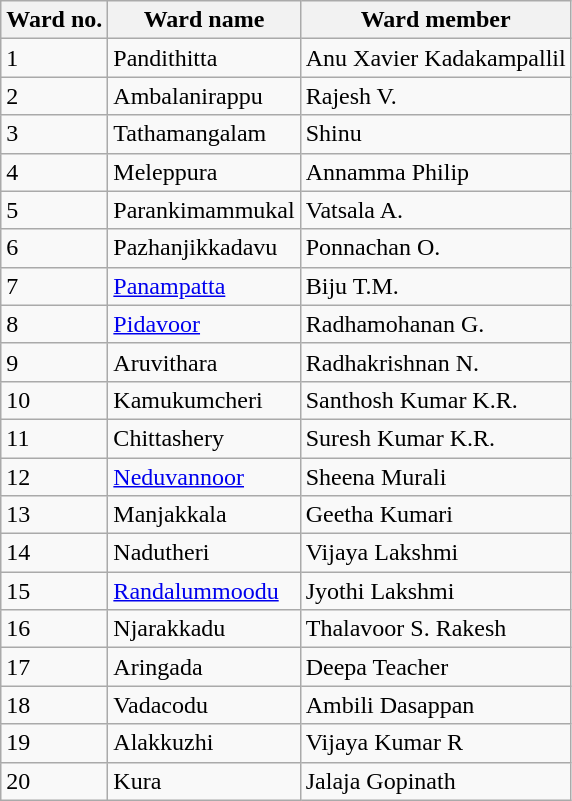<table class="wikitable sortable">
<tr>
<th>Ward no.</th>
<th>Ward name</th>
<th>Ward member</th>
</tr>
<tr>
<td>1</td>
<td>Pandithitta</td>
<td>Anu Xavier Kadakampallil</td>
</tr>
<tr>
<td>2</td>
<td>Ambalanirappu</td>
<td>Rajesh V.</td>
</tr>
<tr>
<td>3</td>
<td>Tathamangalam</td>
<td>Shinu</td>
</tr>
<tr>
<td>4</td>
<td>Meleppura</td>
<td>Annamma Philip</td>
</tr>
<tr>
<td>5</td>
<td>Parankimammukal</td>
<td>Vatsala A.</td>
</tr>
<tr>
<td>6</td>
<td>Pazhanjikkadavu</td>
<td>Ponnachan O.</td>
</tr>
<tr>
<td>7</td>
<td><a href='#'>Panampatta</a></td>
<td>Biju T.M.</td>
</tr>
<tr>
<td>8</td>
<td><a href='#'>Pidavoor</a></td>
<td>Radhamohanan G.</td>
</tr>
<tr>
<td>9</td>
<td>Aruvithara</td>
<td>Radhakrishnan N.</td>
</tr>
<tr>
<td>10</td>
<td>Kamukumcheri</td>
<td>Santhosh Kumar K.R.</td>
</tr>
<tr>
<td>11</td>
<td>Chittashery</td>
<td>Suresh Kumar K.R.</td>
</tr>
<tr>
<td>12</td>
<td><a href='#'>Neduvannoor</a></td>
<td>Sheena Murali</td>
</tr>
<tr>
<td>13</td>
<td>Manjakkala</td>
<td>Geetha Kumari</td>
</tr>
<tr>
<td>14</td>
<td>Nadutheri</td>
<td>Vijaya Lakshmi</td>
</tr>
<tr>
<td>15</td>
<td><a href='#'>Randalummoodu</a></td>
<td>Jyothi Lakshmi</td>
</tr>
<tr>
<td>16</td>
<td>Njarakkadu</td>
<td>Thalavoor S. Rakesh</td>
</tr>
<tr>
<td>17</td>
<td>Aringada</td>
<td>Deepa Teacher</td>
</tr>
<tr>
<td>18</td>
<td>Vadacodu</td>
<td>Ambili Dasappan</td>
</tr>
<tr>
<td>19</td>
<td>Alakkuzhi</td>
<td>Vijaya Kumar R</td>
</tr>
<tr>
<td>20</td>
<td>Kura</td>
<td>Jalaja Gopinath</td>
</tr>
</table>
